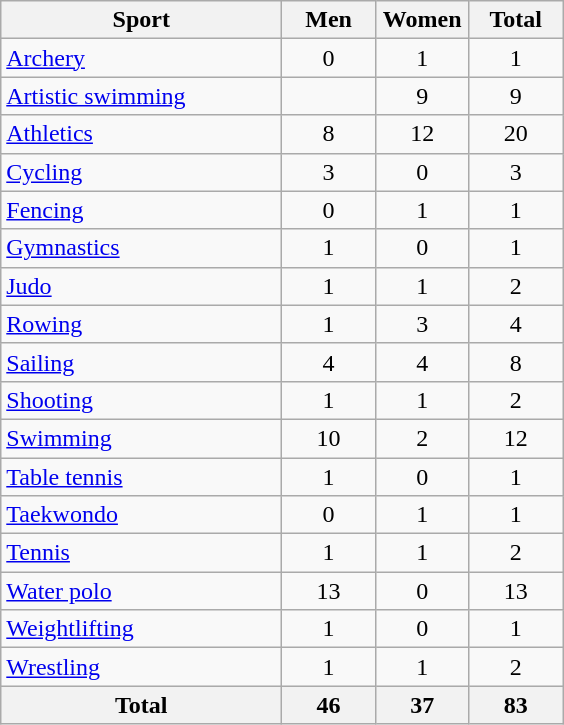<table class="wikitable sortable" style="text-align:center;">
<tr>
<th width=180>Sport</th>
<th width=55>Men</th>
<th width=55>Women</th>
<th width=55>Total</th>
</tr>
<tr>
<td align=left><a href='#'>Archery</a></td>
<td>0</td>
<td>1</td>
<td>1</td>
</tr>
<tr>
<td align=left><a href='#'>Artistic swimming</a></td>
<td></td>
<td>9</td>
<td>9</td>
</tr>
<tr>
<td align=left><a href='#'>Athletics</a></td>
<td>8</td>
<td>12</td>
<td>20</td>
</tr>
<tr>
<td align=left><a href='#'>Cycling</a></td>
<td>3</td>
<td>0</td>
<td>3</td>
</tr>
<tr>
<td align=left><a href='#'>Fencing</a></td>
<td>0</td>
<td>1</td>
<td>1</td>
</tr>
<tr>
<td align=left><a href='#'>Gymnastics</a></td>
<td>1</td>
<td>0</td>
<td>1</td>
</tr>
<tr>
<td align=left><a href='#'>Judo</a></td>
<td>1</td>
<td>1</td>
<td>2</td>
</tr>
<tr>
<td align=left><a href='#'>Rowing</a></td>
<td>1</td>
<td>3</td>
<td>4</td>
</tr>
<tr>
<td align=left><a href='#'>Sailing</a></td>
<td>4</td>
<td>4</td>
<td>8</td>
</tr>
<tr>
<td align=left><a href='#'>Shooting</a></td>
<td>1</td>
<td>1</td>
<td>2</td>
</tr>
<tr>
<td align=left><a href='#'>Swimming</a></td>
<td>10</td>
<td>2</td>
<td>12</td>
</tr>
<tr>
<td align=left><a href='#'>Table tennis</a></td>
<td>1</td>
<td>0</td>
<td>1</td>
</tr>
<tr>
<td align=left><a href='#'>Taekwondo</a></td>
<td>0</td>
<td>1</td>
<td>1</td>
</tr>
<tr>
<td align=left><a href='#'>Tennis</a></td>
<td>1</td>
<td>1</td>
<td>2</td>
</tr>
<tr>
<td align=left><a href='#'>Water polo</a></td>
<td>13</td>
<td>0</td>
<td>13</td>
</tr>
<tr>
<td align=left><a href='#'>Weightlifting</a></td>
<td>1</td>
<td>0</td>
<td>1</td>
</tr>
<tr>
<td align=left><a href='#'>Wrestling</a></td>
<td>1</td>
<td>1</td>
<td>2</td>
</tr>
<tr>
<th>Total</th>
<th>46</th>
<th>37</th>
<th>83</th>
</tr>
</table>
